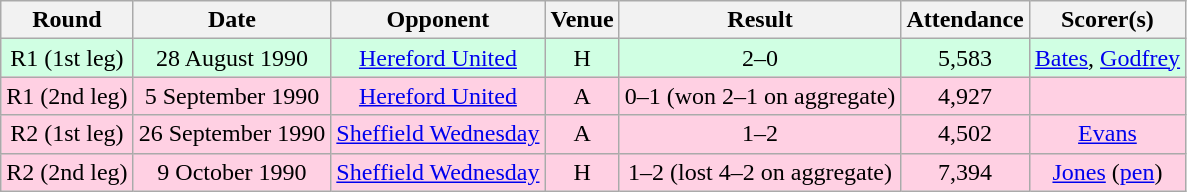<table class="wikitable sortable" style="text-align:center;">
<tr>
<th>Round</th>
<th>Date</th>
<th>Opponent</th>
<th>Venue</th>
<th>Result</th>
<th>Attendance</th>
<th>Scorer(s)</th>
</tr>
<tr style="background:#d0ffe3;">
<td>R1 (1st leg)</td>
<td>28 August 1990</td>
<td><a href='#'>Hereford United</a></td>
<td>H</td>
<td>2–0</td>
<td>5,583</td>
<td><a href='#'>Bates</a>, <a href='#'>Godfrey</a></td>
</tr>
<tr style="background:#ffd0e3;">
<td>R1 (2nd leg)</td>
<td>5 September 1990</td>
<td><a href='#'>Hereford United</a></td>
<td>A</td>
<td>0–1 (won 2–1 on aggregate)</td>
<td>4,927</td>
<td></td>
</tr>
<tr style="background:#ffd0e3;">
<td>R2 (1st leg)</td>
<td>26 September 1990</td>
<td><a href='#'>Sheffield Wednesday</a></td>
<td>A</td>
<td>1–2</td>
<td>4,502</td>
<td><a href='#'>Evans</a></td>
</tr>
<tr style="background:#ffd0e3;">
<td>R2 (2nd leg)</td>
<td>9 October 1990</td>
<td><a href='#'>Sheffield Wednesday</a></td>
<td>H</td>
<td>1–2 (lost 4–2 on aggregate)</td>
<td>7,394</td>
<td><a href='#'>Jones</a> (<a href='#'>pen</a>)</td>
</tr>
</table>
